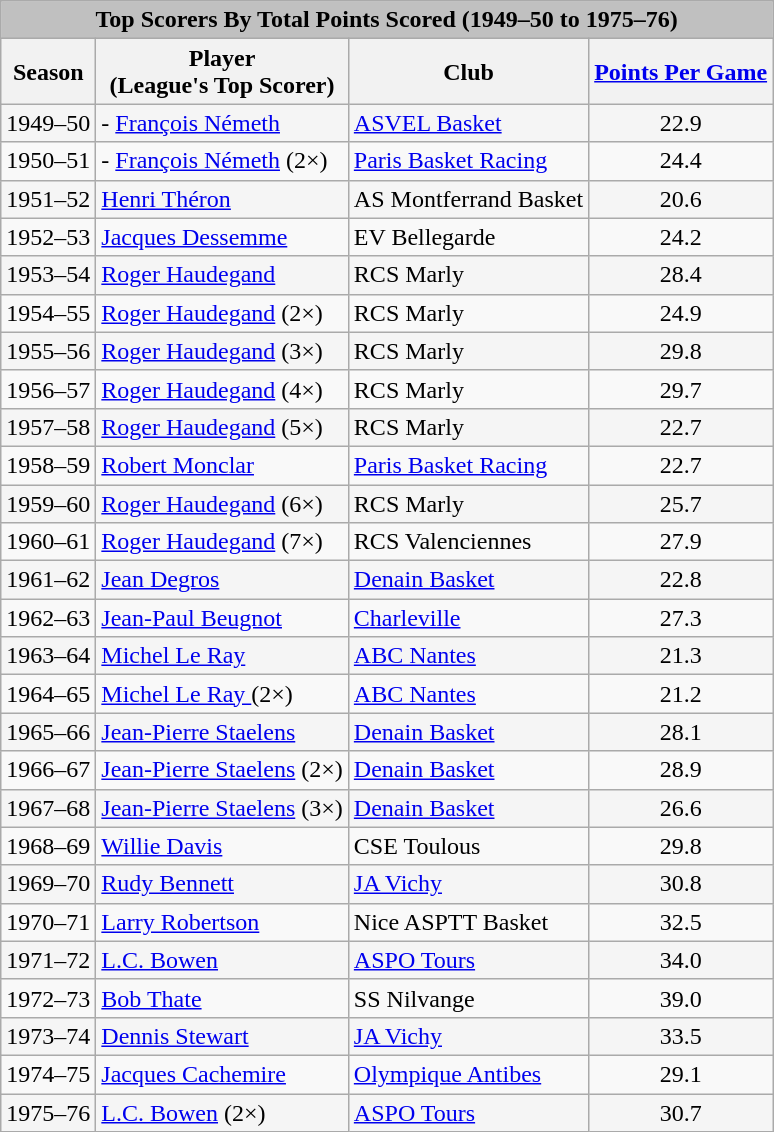<table class="wikitable" style="text-align: left;">
<tr>
<th colspan="4" style="text-align:center;background-color:silver;">Top Scorers By Total Points Scored (1949–50 to 1975–76)</th>
</tr>
<tr>
<th>Season</th>
<th>Player<br>(League's Top Scorer)</th>
<th>Club</th>
<th><a href='#'>Points Per Game</a></th>
</tr>
<tr bgcolor="#F5F5F5">
<td align="center">1949–50</td>
<td>- <a href='#'>François Németh</a></td>
<td><a href='#'>ASVEL Basket</a></td>
<td align="center">22.9</td>
</tr>
<tr>
<td align="center">1950–51</td>
<td>- <a href='#'>François Németh</a> (2×)</td>
<td><a href='#'>Paris Basket Racing</a></td>
<td align="center">24.4</td>
</tr>
<tr bgcolor=#F5F5F5>
<td align="center">1951–52</td>
<td> <a href='#'>Henri Théron</a></td>
<td>AS Montferrand Basket</td>
<td align="center">20.6</td>
</tr>
<tr>
<td align="center">1952–53</td>
<td> <a href='#'>Jacques Dessemme</a></td>
<td>EV Bellegarde</td>
<td align="center">24.2</td>
</tr>
<tr bgcolor=#F5F5F5>
<td align="center">1953–54</td>
<td> <a href='#'>Roger Haudegand</a></td>
<td>RCS Marly</td>
<td align="center">28.4</td>
</tr>
<tr>
<td align="center">1954–55</td>
<td> <a href='#'>Roger Haudegand</a> (2×)</td>
<td>RCS Marly</td>
<td align="center">24.9</td>
</tr>
<tr bgcolor=#F5F5F5>
<td align="center">1955–56</td>
<td> <a href='#'>Roger Haudegand</a> (3×)</td>
<td>RCS Marly</td>
<td align="center">29.8</td>
</tr>
<tr>
<td align="center">1956–57</td>
<td> <a href='#'>Roger Haudegand</a> (4×)</td>
<td>RCS Marly</td>
<td align="center">29.7</td>
</tr>
<tr bgcolor=#F5F5F5>
<td align="center">1957–58</td>
<td> <a href='#'>Roger Haudegand</a> (5×)</td>
<td>RCS Marly</td>
<td align="center">22.7</td>
</tr>
<tr>
<td align="center">1958–59</td>
<td> <a href='#'>Robert Monclar</a></td>
<td><a href='#'>Paris Basket Racing</a></td>
<td align="center">22.7</td>
</tr>
<tr bgcolor=#F5F5F5>
<td align="center">1959–60</td>
<td> <a href='#'>Roger Haudegand</a> (6×)</td>
<td>RCS Marly</td>
<td align="center">25.7</td>
</tr>
<tr>
<td align="center">1960–61</td>
<td> <a href='#'>Roger Haudegand</a> (7×)</td>
<td>RCS Valenciennes</td>
<td align="center">27.9</td>
</tr>
<tr bgcolor=#F5F5F5>
<td align="center">1961–62</td>
<td> <a href='#'>Jean Degros</a></td>
<td><a href='#'>Denain Basket</a></td>
<td align="center">22.8</td>
</tr>
<tr>
<td align="center">1962–63</td>
<td> <a href='#'>Jean-Paul Beugnot</a></td>
<td><a href='#'>Charleville</a></td>
<td align="center">27.3</td>
</tr>
<tr bgcolor=#F5F5F5>
<td align="center">1963–64</td>
<td> <a href='#'>Michel Le Ray</a></td>
<td><a href='#'>ABC Nantes</a></td>
<td align="center">21.3</td>
</tr>
<tr>
<td align="center">1964–65</td>
<td> <a href='#'>Michel Le Ray </a> (2×)</td>
<td><a href='#'>ABC Nantes</a></td>
<td align="center">21.2</td>
</tr>
<tr bgcolor=#F5F5F5>
<td align="center">1965–66</td>
<td> <a href='#'>Jean-Pierre Staelens</a></td>
<td><a href='#'>Denain Basket</a></td>
<td align="center">28.1</td>
</tr>
<tr>
<td align="center">1966–67</td>
<td> <a href='#'>Jean-Pierre Staelens</a> (2×)</td>
<td><a href='#'>Denain Basket</a></td>
<td align="center">28.9</td>
</tr>
<tr bgcolor=#F5F5F5>
<td align="center">1967–68</td>
<td> <a href='#'>Jean-Pierre Staelens</a> (3×)</td>
<td><a href='#'>Denain Basket</a></td>
<td align="center">26.6</td>
</tr>
<tr>
<td align="center">1968–69</td>
<td> <a href='#'>Willie Davis</a></td>
<td>CSE Toulous</td>
<td align="center">29.8</td>
</tr>
<tr bgcolor=#F5F5F5>
<td align="center">1969–70</td>
<td> <a href='#'>Rudy Bennett</a></td>
<td><a href='#'>JA Vichy</a></td>
<td align="center">30.8</td>
</tr>
<tr>
<td align="center">1970–71</td>
<td> <a href='#'>Larry Robertson</a></td>
<td>Nice ASPTT Basket</td>
<td align="center">32.5</td>
</tr>
<tr bgcolor=#F5F5F5>
<td align="center">1971–72</td>
<td> <a href='#'>L.C. Bowen</a></td>
<td><a href='#'>ASPO Tours</a></td>
<td align="center">34.0</td>
</tr>
<tr>
<td align="center">1972–73</td>
<td> <a href='#'>Bob Thate</a></td>
<td>SS Nilvange</td>
<td align="center">39.0</td>
</tr>
<tr bgcolor=#F5F5F5>
<td align="center">1973–74</td>
<td> <a href='#'>Dennis Stewart</a></td>
<td><a href='#'>JA Vichy</a></td>
<td align="center">33.5</td>
</tr>
<tr>
<td align="center">1974–75</td>
<td> <a href='#'>Jacques Cachemire</a></td>
<td><a href='#'>Olympique Antibes</a></td>
<td align="center">29.1</td>
</tr>
<tr bgcolor=#F5F5F5>
<td align="center">1975–76</td>
<td> <a href='#'>L.C. Bowen</a> (2×)</td>
<td><a href='#'>ASPO Tours</a></td>
<td align="center">30.7</td>
</tr>
</table>
